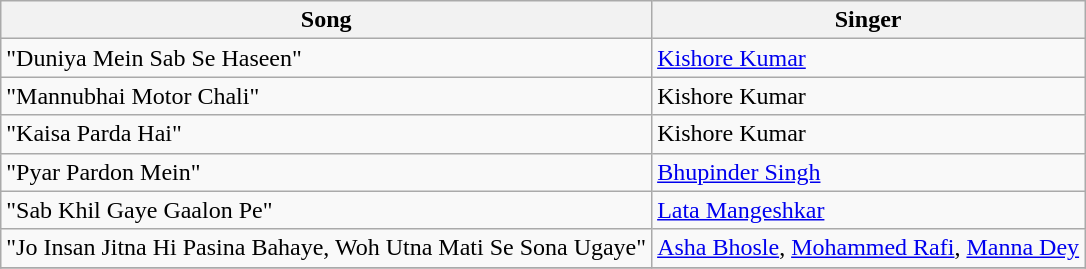<table class="wikitable">
<tr>
<th>Song</th>
<th>Singer</th>
</tr>
<tr>
<td>"Duniya Mein Sab Se Haseen"</td>
<td><a href='#'>Kishore Kumar</a></td>
</tr>
<tr>
<td>"Mannubhai Motor Chali"</td>
<td>Kishore Kumar</td>
</tr>
<tr>
<td>"Kaisa Parda Hai"</td>
<td>Kishore Kumar</td>
</tr>
<tr>
<td>"Pyar Pardon Mein"</td>
<td><a href='#'>Bhupinder Singh</a></td>
</tr>
<tr>
<td>"Sab Khil Gaye Gaalon Pe"</td>
<td><a href='#'>Lata Mangeshkar</a></td>
</tr>
<tr>
<td>"Jo Insan Jitna Hi Pasina Bahaye, Woh Utna Mati Se Sona Ugaye"</td>
<td><a href='#'>Asha Bhosle</a>, <a href='#'>Mohammed Rafi</a>, <a href='#'>Manna Dey</a></td>
</tr>
<tr>
</tr>
</table>
